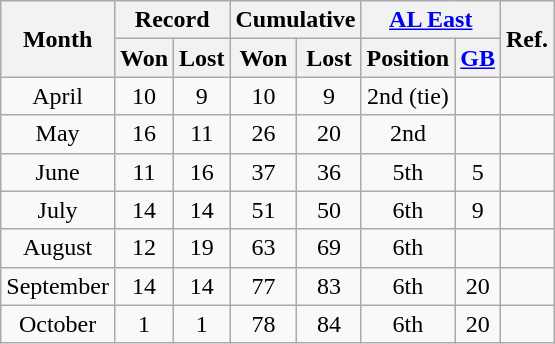<table class="wikitable" style="text-align:center;">
<tr>
<th rowspan=2>Month</th>
<th colspan=2>Record</th>
<th colspan=2>Cumulative</th>
<th colspan=2><a href='#'>AL East</a></th>
<th rowspan=2>Ref.</th>
</tr>
<tr>
<th>Won</th>
<th>Lost</th>
<th>Won</th>
<th>Lost</th>
<th>Position</th>
<th><a href='#'>GB</a></th>
</tr>
<tr>
<td>April</td>
<td>10</td>
<td>9</td>
<td>10</td>
<td>9</td>
<td>2nd (tie)</td>
<td></td>
<td></td>
</tr>
<tr>
<td>May</td>
<td>16</td>
<td>11</td>
<td>26</td>
<td>20</td>
<td>2nd</td>
<td></td>
<td></td>
</tr>
<tr>
<td>June</td>
<td>11</td>
<td>16</td>
<td>37</td>
<td>36</td>
<td>5th</td>
<td>5</td>
<td></td>
</tr>
<tr>
<td>July</td>
<td>14</td>
<td>14</td>
<td>51</td>
<td>50</td>
<td>6th</td>
<td>9</td>
<td></td>
</tr>
<tr>
<td>August</td>
<td>12</td>
<td>19</td>
<td>63</td>
<td>69</td>
<td>6th</td>
<td></td>
<td></td>
</tr>
<tr>
<td>September</td>
<td>14</td>
<td>14</td>
<td>77</td>
<td>83</td>
<td>6th</td>
<td>20</td>
<td></td>
</tr>
<tr>
<td>October</td>
<td>1</td>
<td>1</td>
<td>78</td>
<td>84</td>
<td>6th</td>
<td>20</td>
<td></td>
</tr>
</table>
